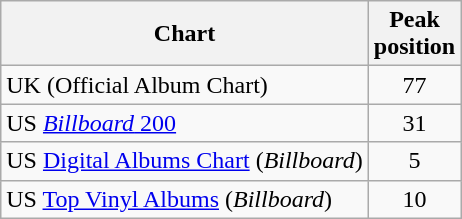<table class="wikitable sortable plainrowheaders">
<tr>
<th>Chart</th>
<th>Peak<br>position</th>
</tr>
<tr>
<td>UK (Official Album Chart)</td>
<td align="center">77</td>
</tr>
<tr>
<td>US <a href='#'><em>Billboard</em> 200</a></td>
<td align="center">31</td>
</tr>
<tr>
<td>US <a href='#'>Digital Albums Chart</a> (<em>Billboard</em>)</td>
<td align="center">5</td>
</tr>
<tr>
<td>US <a href='#'>Top Vinyl Albums</a> (<em>Billboard</em>)</td>
<td align="center">10</td>
</tr>
</table>
